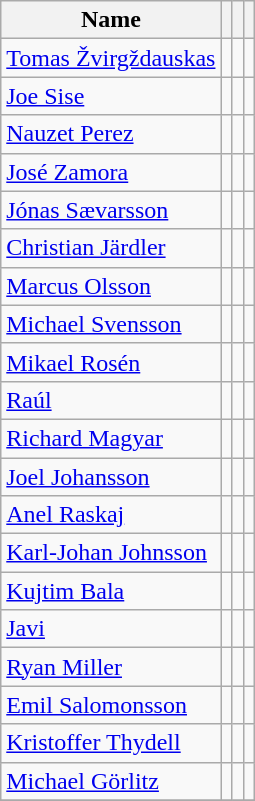<table class="wikitable">
<tr>
<th>Name</th>
<th></th>
<th></th>
<th></th>
</tr>
<tr>
<td> <a href='#'>Tomas Žvirgždauskas</a></td>
<td></td>
<td></td>
<td></td>
</tr>
<tr>
<td> <a href='#'>Joe Sise</a></td>
<td></td>
<td></td>
<td></td>
</tr>
<tr>
<td> <a href='#'>Nauzet Perez</a></td>
<td></td>
<td></td>
<td></td>
</tr>
<tr>
<td> <a href='#'>José Zamora</a></td>
<td></td>
<td></td>
<td></td>
</tr>
<tr>
<td> <a href='#'>Jónas Sævarsson</a></td>
<td></td>
<td></td>
<td></td>
</tr>
<tr>
<td> <a href='#'>Christian Järdler</a></td>
<td></td>
<td></td>
<td></td>
</tr>
<tr>
<td> <a href='#'>Marcus Olsson</a></td>
<td></td>
<td></td>
<td></td>
</tr>
<tr>
<td> <a href='#'>Michael Svensson</a></td>
<td></td>
<td></td>
<td></td>
</tr>
<tr>
<td> <a href='#'>Mikael Rosén</a></td>
<td></td>
<td></td>
<td></td>
</tr>
<tr>
<td> <a href='#'>Raúl</a></td>
<td></td>
<td></td>
<td></td>
</tr>
<tr>
<td> <a href='#'>Richard Magyar</a></td>
<td></td>
<td></td>
<td></td>
</tr>
<tr>
<td> <a href='#'>Joel Johansson</a></td>
<td></td>
<td></td>
<td></td>
</tr>
<tr>
<td> <a href='#'>Anel Raskaj</a></td>
<td></td>
<td></td>
<td></td>
</tr>
<tr>
<td> <a href='#'>Karl-Johan Johnsson</a></td>
<td></td>
<td></td>
<td></td>
</tr>
<tr>
<td> <a href='#'>Kujtim Bala</a></td>
<td></td>
<td></td>
<td></td>
</tr>
<tr>
<td> <a href='#'>Javi</a></td>
<td></td>
<td></td>
<td></td>
</tr>
<tr>
<td> <a href='#'>Ryan Miller</a></td>
<td></td>
<td></td>
<td></td>
</tr>
<tr>
<td> <a href='#'>Emil Salomonsson</a></td>
<td></td>
<td></td>
<td></td>
</tr>
<tr>
<td> <a href='#'>Kristoffer Thydell</a></td>
<td></td>
<td></td>
<td></td>
</tr>
<tr>
<td> <a href='#'>Michael Görlitz</a></td>
<td></td>
<td></td>
<td></td>
</tr>
<tr>
</tr>
</table>
